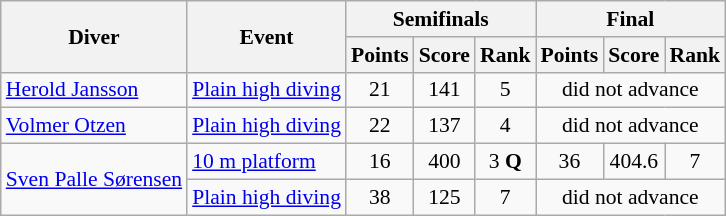<table class=wikitable style="font-size:90%">
<tr>
<th rowspan=2>Diver</th>
<th rowspan=2>Event</th>
<th colspan=3>Semifinals</th>
<th colspan=3>Final</th>
</tr>
<tr>
<th>Points</th>
<th>Score</th>
<th>Rank</th>
<th>Points</th>
<th>Score</th>
<th>Rank</th>
</tr>
<tr>
<td><a href='#'>Herold Jansson</a></td>
<td><a href='#'>Plain high diving</a></td>
<td align=center>21</td>
<td align=center>141</td>
<td align=center>5</td>
<td align=center colspan=3>did not advance</td>
</tr>
<tr>
<td><a href='#'>Volmer Otzen</a></td>
<td><a href='#'>Plain high diving</a></td>
<td align=center>22</td>
<td align=center>137</td>
<td align=center>4</td>
<td align=center colspan=3>did not advance</td>
</tr>
<tr>
<td rowspan=2><a href='#'>Sven Palle Sørensen</a></td>
<td><a href='#'>10 m platform</a></td>
<td align=center>16</td>
<td align=center>400</td>
<td align=center>3 <strong>Q</strong></td>
<td align=center>36</td>
<td align=center>404.6</td>
<td align=center>7</td>
</tr>
<tr>
<td><a href='#'>Plain high diving</a></td>
<td align=center>38</td>
<td align=center>125</td>
<td align=center>7</td>
<td align=center colspan=3>did not advance</td>
</tr>
</table>
